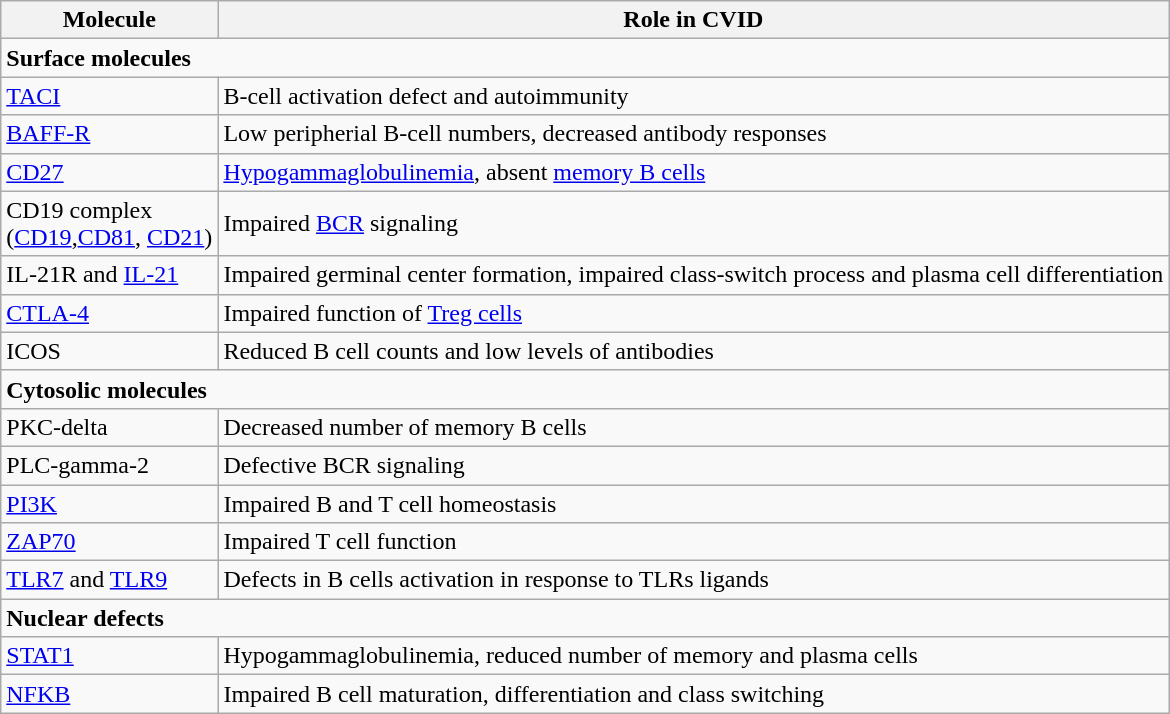<table class="wikitable">
<tr>
<th>Molecule</th>
<th>Role in CVID</th>
</tr>
<tr>
<td colspan="2"><strong>Surface molecules</strong></td>
</tr>
<tr>
<td><a href='#'>TACI</a></td>
<td>B-cell activation defect and autoimmunity</td>
</tr>
<tr>
<td><a href='#'>BAFF-R</a></td>
<td>Low peripherial B-cell numbers, decreased antibody responses</td>
</tr>
<tr>
<td><a href='#'>CD27</a></td>
<td><a href='#'>Hypogammaglobulinemia</a>, absent <a href='#'>memory B cells</a></td>
</tr>
<tr>
<td>CD19 complex<br>(<a href='#'>CD19</a>,<a href='#'>CD81</a>, <a href='#'>CD21</a>)</td>
<td>Impaired <a href='#'>BCR</a> signaling</td>
</tr>
<tr>
<td>IL-21R and <a href='#'>IL-21</a></td>
<td>Impaired germinal center formation, impaired class-switch process and plasma cell differentiation</td>
</tr>
<tr>
<td><a href='#'>CTLA-4</a></td>
<td>Impaired function of <a href='#'>Treg cells</a></td>
</tr>
<tr>
<td>ICOS</td>
<td>Reduced B cell counts and low levels of antibodies</td>
</tr>
<tr>
<td colspan="2"><strong>Cytosolic molecules</strong></td>
</tr>
<tr>
<td>PKC-delta</td>
<td>Decreased number of memory B cells</td>
</tr>
<tr>
<td>PLC-gamma-2</td>
<td>Defective BCR signaling</td>
</tr>
<tr>
<td><a href='#'>PI3K</a></td>
<td>Impaired B and T cell homeostasis</td>
</tr>
<tr>
<td><a href='#'>ZAP70</a></td>
<td>Impaired T cell function</td>
</tr>
<tr>
<td><a href='#'>TLR7</a> and <a href='#'>TLR9</a></td>
<td>Defects in B cells activation in response to TLRs ligands</td>
</tr>
<tr>
<td colspan="2"><strong>Nuclear defects</strong></td>
</tr>
<tr>
<td><a href='#'>STAT1</a></td>
<td>Hypogammaglobulinemia, reduced number of memory and plasma cells</td>
</tr>
<tr>
<td><a href='#'>NFKB</a></td>
<td>Impaired B cell maturation, differentiation and class switching</td>
</tr>
</table>
